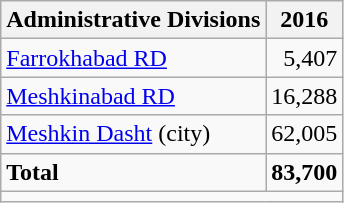<table class="wikitable">
<tr>
<th>Administrative Divisions</th>
<th>2016</th>
</tr>
<tr>
<td><a href='#'>Farrokhabad RD</a></td>
<td style="text-align: right;">5,407</td>
</tr>
<tr>
<td><a href='#'>Meshkinabad RD</a></td>
<td style="text-align: right;">16,288</td>
</tr>
<tr>
<td><a href='#'>Meshkin Dasht</a> (city)</td>
<td style="text-align: right;">62,005</td>
</tr>
<tr>
<td><strong>Total</strong></td>
<td style="text-align: right;"><strong>83,700</strong></td>
</tr>
<tr>
<td colspan=2></td>
</tr>
</table>
